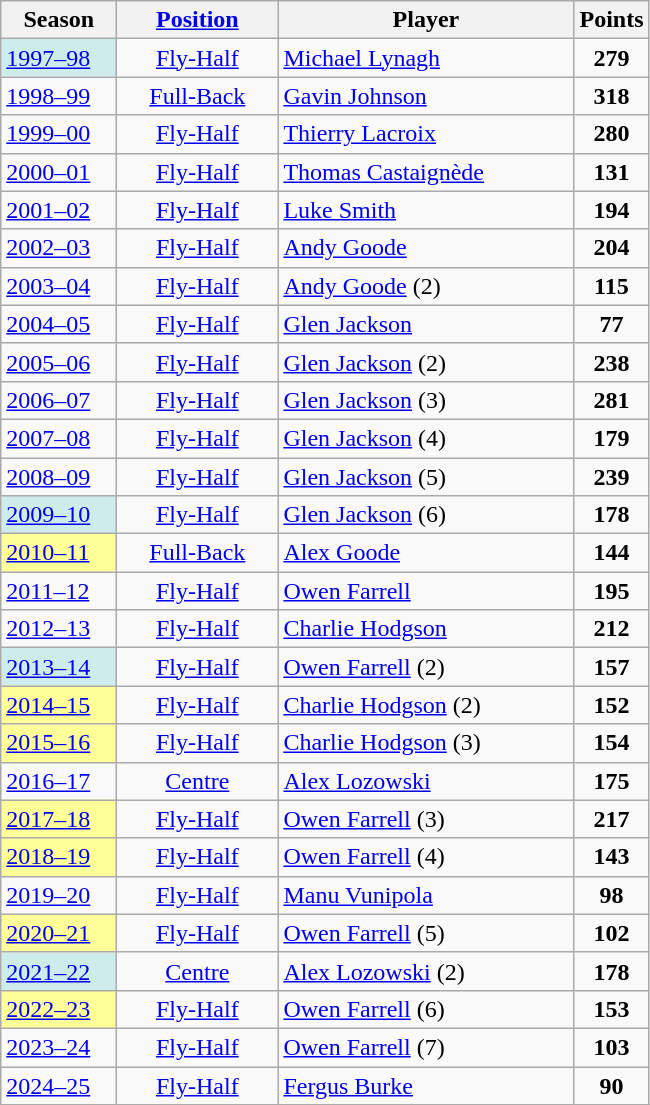<table class="wikitable sticky-header">
<tr>
<th width=70>Season</th>
<th width=100><a href='#'>Position</a></th>
<th width=190>Player</th>
<th width=40>Points</th>
</tr>
<tr>
<td style="background:#CFECEC"><a href='#'>1997–98</a><small></small></td>
<td align=center><a href='#'>Fly-Half</a></td>
<td> <a href='#'>Michael Lynagh</a></td>
<td align=center><strong>279</strong></td>
</tr>
<tr>
<td><a href='#'>1998–99</a></td>
<td align=center><a href='#'>Full-Back</a></td>
<td> <a href='#'>Gavin Johnson</a></td>
<td align=center><strong>318</strong></td>
</tr>
<tr>
<td><a href='#'>1999–00</a></td>
<td align=center><a href='#'>Fly-Half</a></td>
<td> <a href='#'>Thierry Lacroix</a></td>
<td align=center><strong>280</strong></td>
</tr>
<tr>
<td><a href='#'>2000–01</a></td>
<td align=center><a href='#'>Fly-Half</a></td>
<td> <a href='#'>Thomas Castaignède</a></td>
<td align=center><strong>131</strong></td>
</tr>
<tr>
<td><a href='#'>2001–02</a></td>
<td align=center><a href='#'>Fly-Half</a></td>
<td> <a href='#'>Luke Smith</a></td>
<td align=center><strong>194</strong></td>
</tr>
<tr>
<td><a href='#'>2002–03</a></td>
<td align=center><a href='#'>Fly-Half</a></td>
<td> <a href='#'>Andy Goode</a></td>
<td align=center><strong>204</strong></td>
</tr>
<tr>
<td><a href='#'>2003–04</a></td>
<td align=center><a href='#'>Fly-Half</a></td>
<td> <a href='#'>Andy Goode</a> (2)</td>
<td align=center><strong>115</strong></td>
</tr>
<tr>
<td><a href='#'>2004–05</a></td>
<td align=center><a href='#'>Fly-Half</a></td>
<td> <a href='#'>Glen Jackson</a></td>
<td align=center><strong>77</strong></td>
</tr>
<tr>
<td><a href='#'>2005–06</a></td>
<td align=center><a href='#'>Fly-Half</a></td>
<td> <a href='#'>Glen Jackson</a> (2)</td>
<td align=center><strong>238</strong></td>
</tr>
<tr>
<td><a href='#'>2006–07</a></td>
<td align=center><a href='#'>Fly-Half</a></td>
<td> <a href='#'>Glen Jackson</a> (3)</td>
<td align=center><strong>281</strong></td>
</tr>
<tr>
<td><a href='#'>2007–08</a></td>
<td align=center><a href='#'>Fly-Half</a></td>
<td> <a href='#'>Glen Jackson</a> (4)</td>
<td align=center><strong>179</strong></td>
</tr>
<tr>
<td><a href='#'>2008–09</a></td>
<td align=center><a href='#'>Fly-Half</a></td>
<td> <a href='#'>Glen Jackson</a> (5)</td>
<td align=center><strong>239</strong></td>
</tr>
<tr>
<td style="background:#CFECEC"><a href='#'>2009–10</a><small></small></td>
<td align=center><a href='#'>Fly-Half</a></td>
<td> <a href='#'>Glen Jackson</a> (6)</td>
<td align=center><strong>178</strong></td>
</tr>
<tr>
<td style="background:#FFFF99"><a href='#'>2010–11</a></td>
<td align=center><a href='#'>Full-Back</a></td>
<td> <a href='#'>Alex Goode</a></td>
<td align=center><strong>144</strong></td>
</tr>
<tr>
<td><a href='#'>2011–12</a></td>
<td align=center><a href='#'>Fly-Half</a></td>
<td> <a href='#'>Owen Farrell</a></td>
<td align=center><strong>195</strong></td>
</tr>
<tr>
<td><a href='#'>2012–13</a></td>
<td align=center><a href='#'>Fly-Half</a></td>
<td> <a href='#'>Charlie Hodgson</a></td>
<td align=center><strong>212</strong></td>
</tr>
<tr>
<td style="background:#CFECEC"><a href='#'>2013–14</a><small></small></td>
<td align=center><a href='#'>Fly-Half</a></td>
<td> <a href='#'>Owen Farrell</a> (2)</td>
<td align=center><strong>157</strong></td>
</tr>
<tr>
<td style="background:#FFFF99"><a href='#'>2014–15</a></td>
<td align=center><a href='#'>Fly-Half</a></td>
<td> <a href='#'>Charlie Hodgson</a> (2)</td>
<td align=center><strong>152</strong></td>
</tr>
<tr>
<td style="background:#FFFF99"><a href='#'>2015–16</a></td>
<td align=center><a href='#'>Fly-Half</a></td>
<td> <a href='#'>Charlie Hodgson</a> (3)</td>
<td align=center><strong>154</strong></td>
</tr>
<tr>
<td><a href='#'>2016–17</a></td>
<td align=center><a href='#'>Centre</a></td>
<td> <a href='#'>Alex Lozowski</a></td>
<td align=center><strong>175</strong></td>
</tr>
<tr>
<td style="background:#FFFF99"><a href='#'>2017–18</a></td>
<td align=center><a href='#'>Fly-Half</a></td>
<td> <a href='#'>Owen Farrell</a> (3)</td>
<td align=center><strong>217</strong></td>
</tr>
<tr>
<td style="background:#FFFF99"><a href='#'>2018–19</a></td>
<td align=center><a href='#'>Fly-Half</a></td>
<td> <a href='#'>Owen Farrell</a> (4)</td>
<td align=center><strong>143</strong></td>
</tr>
<tr>
<td><a href='#'>2019–20</a></td>
<td align=center><a href='#'>Fly-Half</a></td>
<td> <a href='#'>Manu Vunipola</a></td>
<td align=center><strong>98</strong></td>
</tr>
<tr>
<td style="background:#FFFF99"><a href='#'>2020–21</a></td>
<td align=center><a href='#'>Fly-Half</a></td>
<td> <a href='#'>Owen Farrell</a> (5)</td>
<td align=center><strong>102</strong></td>
</tr>
<tr>
<td style="background:#CFECEC"><a href='#'>2021–22</a><small></small></td>
<td align=center><a href='#'>Centre</a></td>
<td> <a href='#'>Alex Lozowski</a> (2)</td>
<td align=center><strong>178</strong></td>
</tr>
<tr>
<td style="background:#FFFF99"><a href='#'>2022–23</a></td>
<td align=center><a href='#'>Fly-Half</a></td>
<td> <a href='#'>Owen Farrell</a> (6)</td>
<td align=center><strong>153</strong></td>
</tr>
<tr>
<td><a href='#'>2023–24</a></td>
<td align=center><a href='#'>Fly-Half</a></td>
<td> <a href='#'>Owen Farrell</a> (7)</td>
<td align=center><strong>103</strong></td>
</tr>
<tr>
<td><a href='#'>2024–25</a></td>
<td align=center><a href='#'>Fly-Half</a></td>
<td> <a href='#'>Fergus Burke</a></td>
<td align=center><strong>90</strong></td>
</tr>
<tr>
</tr>
</table>
